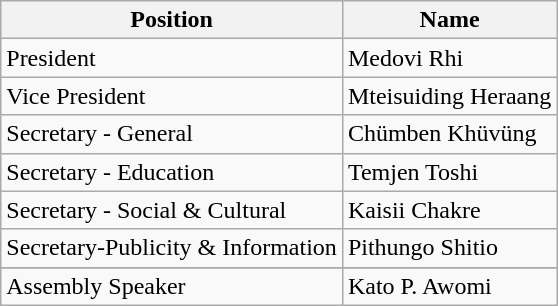<table class="wikitable">
<tr>
<th>Position</th>
<th>Name</th>
</tr>
<tr>
<td>President</td>
<td>Medovi Rhi</td>
</tr>
<tr>
<td>Vice President</td>
<td>Mteisuiding Heraang</td>
</tr>
<tr>
<td>Secretary - General</td>
<td>Chümben Khüvüng</td>
</tr>
<tr>
<td>Secretary - Education</td>
<td>Temjen Toshi</td>
</tr>
<tr>
<td>Secretary - Social & Cultural</td>
<td>Kaisii Chakre</td>
</tr>
<tr>
<td Secretary - Publicity & Information>Secretary-Publicity & Information</td>
<td>Pithungo Shitio</td>
</tr>
<tr>
</tr>
<tr>
<td>Assembly Speaker</td>
<td>Kato P. Awomi</td>
</tr>
</table>
